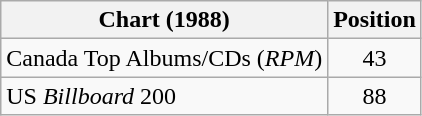<table class="wikitable sortable" style="text-align:center;">
<tr>
<th>Chart (1988)</th>
<th>Position</th>
</tr>
<tr>
<td align="left">Canada Top Albums/CDs (<em>RPM</em>)</td>
<td>43</td>
</tr>
<tr>
<td align="left">US <em>Billboard</em> 200</td>
<td>88</td>
</tr>
</table>
